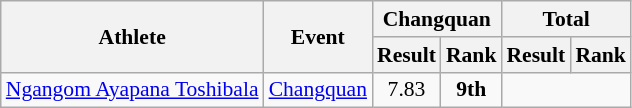<table class=wikitable style="font-size:90%">
<tr>
<th rowspan="2">Athlete</th>
<th rowspan="2">Event</th>
<th colspan="2">Changquan</th>
<th colspan="2">Total</th>
</tr>
<tr>
<th>Result</th>
<th>Rank</th>
<th>Result</th>
<th>Rank</th>
</tr>
<tr>
<td><a href='#'>Ngangom Ayapana Toshibala</a></td>
<td><a href='#'>Changquan</a></td>
<td align=center>7.83</td>
<td align=center><strong>9th</strong></td>
</tr>
</table>
